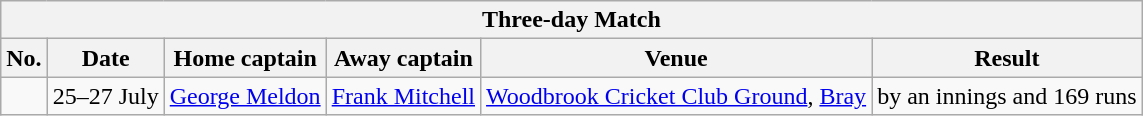<table class="wikitable">
<tr>
<th colspan="9">Three-day Match</th>
</tr>
<tr>
<th>No.</th>
<th>Date</th>
<th>Home captain</th>
<th>Away captain</th>
<th>Venue</th>
<th>Result</th>
</tr>
<tr>
<td></td>
<td>25–27 July</td>
<td><a href='#'>George Meldon</a></td>
<td><a href='#'>Frank Mitchell</a></td>
<td><a href='#'>Woodbrook Cricket Club Ground</a>, <a href='#'>Bray</a></td>
<td> by an innings and 169 runs</td>
</tr>
</table>
